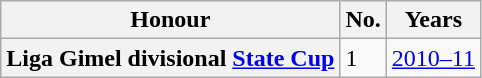<table class="wikitable plainrowheaders">
<tr>
<th scope=col>Honour</th>
<th scope=col>No.</th>
<th scope=col>Years</th>
</tr>
<tr>
<th scope=row>Liga Gimel divisional <a href='#'>State Cup</a></th>
<td>1</td>
<td><a href='#'>2010–11</a></td>
</tr>
</table>
